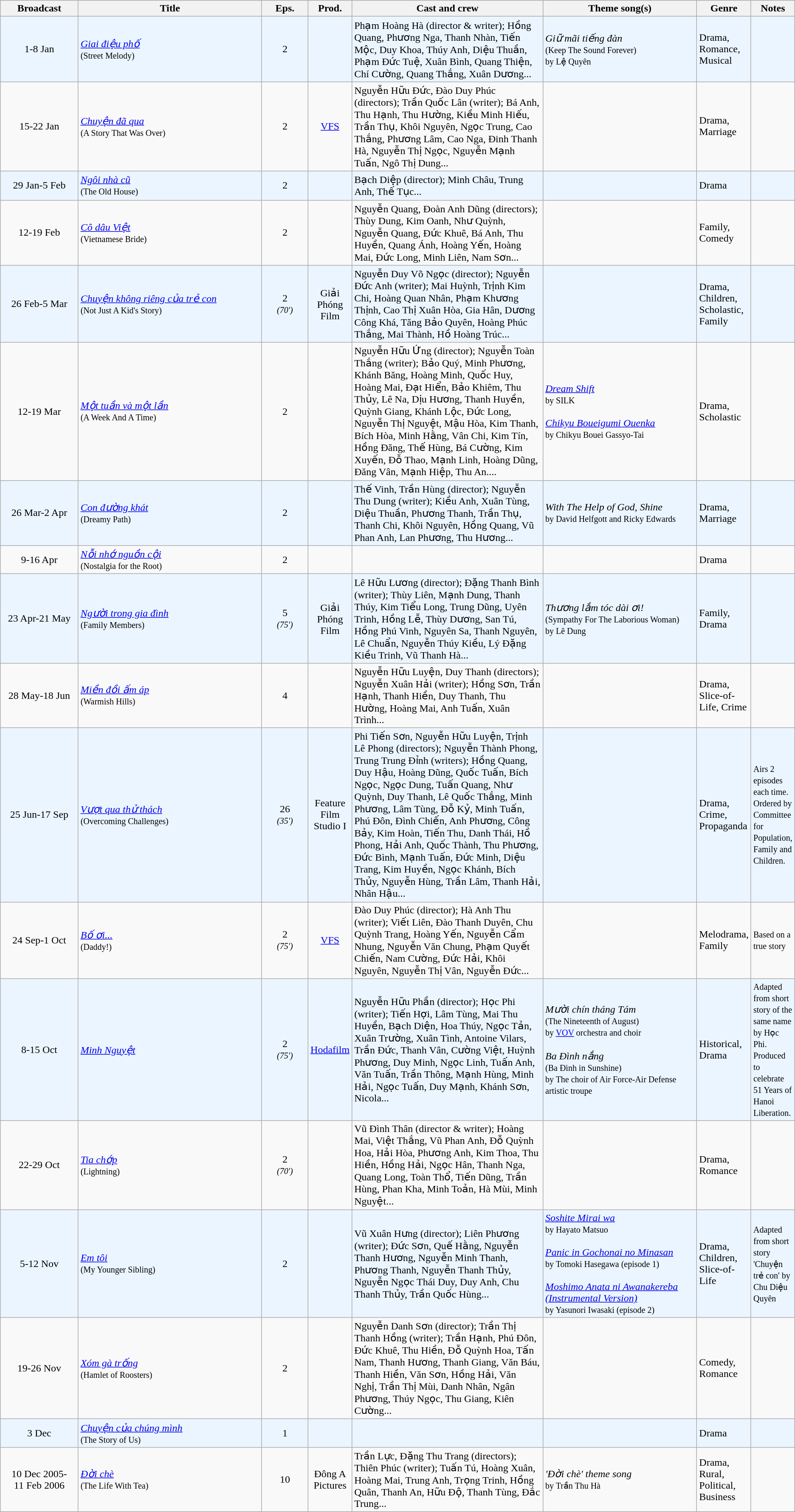<table class="wikitable sortable">
<tr>
<th style="width:10%;">Broadcast</th>
<th style="width:24%;">Title</th>
<th style="width:6%;">Eps.</th>
<th style="width:5%;">Prod.</th>
<th style="width:25%;">Cast and crew</th>
<th style="width:20%;">Theme song(s)</th>
<th style="width:5%;">Genre</th>
<th style="width:5%;">Notes</th>
</tr>
<tr ---- bgcolor="#ebf5ff">
<td style="text-align:center;">1-8 Jan <br></td>
<td><em><a href='#'>Giai điệu phố</a></em> <br><small>(Street Melody)</small></td>
<td style="text-align:center;">2</td>
<td style="text-align:center;"></td>
<td>Phạm Hoàng Hà (director & writer); Hồng Quang, Phương Nga, Thanh Nhàn, Tiến Mộc, Duy Khoa, Thúy Anh, Diệu Thuần, Phạm Đức Tuệ, Xuân Bình, Quang Thiện, Chí Cường, Quang Thắng, Xuân Dương...</td>
<td><em>Giữ mãi tiếng đàn</em><br><small>(Keep The Sound Forever)<br>by Lệ Quyên</small></td>
<td>Drama, Romance, Musical</td>
<td></td>
</tr>
<tr>
<td style="text-align:center;">15-22 Jan <br></td>
<td><em><a href='#'>Chuyện đã qua</a></em> <br><small>(A Story That Was Over)</small></td>
<td style="text-align:center;">2</td>
<td style="text-align:center;"><a href='#'>VFS</a></td>
<td>Nguyễn Hữu Đức, Đào Duy Phúc (directors); Trần Quốc Lân (writer); Bá Anh, Thu Hạnh, Thu Hường, Kiều Minh Hiếu, Trần Thụ, Khôi Nguyên, Ngọc Trung, Cao Thắng, Phương Lâm, Cao Nga, Đinh Thanh Hà, Nguyễn Thị Ngọc, Nguyễn Mạnh Tuấn, Ngô Thị Dung...</td>
<td></td>
<td>Drama, Marriage</td>
<td></td>
</tr>
<tr ---- bgcolor="#ebf5ff">
<td style="text-align:center;">29 Jan-5 Feb <br></td>
<td><em><a href='#'>Ngôi nhà cũ</a></em> <br><small>(The Old House)</small></td>
<td style="text-align:center;">2</td>
<td style="text-align:center;"></td>
<td>Bạch Diệp (director); Minh Châu, Trung Anh, Thế Tục...</td>
<td></td>
<td>Drama</td>
<td></td>
</tr>
<tr>
<td style="text-align:center;">12-19 Feb <br></td>
<td><em><a href='#'>Cô dâu Việt</a></em> <br><small>(Vietnamese Bride)</small></td>
<td style="text-align:center;">2</td>
<td style="text-align:center;"></td>
<td>Nguyễn Quang, Đoàn Anh Dũng (directors); Thùy Dung, Kim Oanh, Như Quỳnh, Nguyễn Quang, Đức Khuê, Bá Anh, Thu Huyền, Quang Ánh, Hoàng Yến, Hoàng Mai, Đức Long, Minh Liên, Nam Sơn...</td>
<td></td>
<td>Family, Comedy</td>
<td></td>
</tr>
<tr ---- bgcolor="#ebf5ff">
<td style="text-align:center;">26 Feb-5 Mar<br></td>
<td><em><a href='#'>Chuyện không riêng của trẻ con</a></em> <br><small>(Not Just A Kid's Story)</small></td>
<td style="text-align:center;">2<br><small><em>(70′)</em></small></td>
<td style="text-align:center;">Giải Phóng Film</td>
<td>Nguyễn Duy Võ Ngọc (director); Nguyễn Đức Anh (writer); Mai Huỳnh, Trịnh Kim Chi, Hoàng Quan Nhân, Phạm Khương Thịnh, Cao Thị Xuân Hòa, Gia Hân, Dương Công Khá, Tăng Bảo Quyên, Hoàng Phúc Thắng, Mai Thành, Hồ Hoàng Trúc...</td>
<td></td>
<td>Drama, Children, Scholastic, Family</td>
<td></td>
</tr>
<tr>
<td style="text-align:center;">12-19 Mar <br></td>
<td><em><a href='#'>Một tuần và một lần</a></em> <br><small>(A Week And A Time)</small></td>
<td style="text-align:center;">2</td>
<td style="text-align:center;"></td>
<td>Nguyễn Hữu Ứng (director); Nguyễn Toàn Thắng (writer); Bảo Quý, Minh Phương, Khánh Băng, Hoàng Minh, Quốc Huy, Hoàng Mai, Đạt Hiển, Bảo Khiêm, Thu Thủy, Lê Na, Dịu Hương, Thanh Huyền, Quỳnh Giang, Khánh Lộc, Đức Long, Nguyễn Thị Nguyệt, Mậu Hòa, Kim Thanh, Bích Hòa, Minh Hằng, Vân Chi, Kim Tín, Hồng Đăng, Thế Hùng, Bá Cường, Kim Xuyến, Đỗ Thao, Mạnh Linh, Hoàng Dũng, Đăng Vân, Mạnh Hiệp, Thu An....</td>
<td><em><a href='#'>Dream Shift</a></em><br><small>by SILK</small><br><br><em><a href='#'>Chikyu Boueigumi Ouenka</a></em><br><small>by Chikyu Bouei Gassyo-Tai</small></td>
<td>Drama, Scholastic</td>
<td></td>
</tr>
<tr ---- bgcolor="#ebf5ff">
<td style="text-align:center;">26 Mar-2 Apr <br></td>
<td><em><a href='#'>Con đường khát</a></em> <br><small>(Dreamy Path)</small></td>
<td style="text-align:center;">2</td>
<td style="text-align:center;"></td>
<td>Thế Vinh, Trần Hùng (director); Nguyễn Thu Dung (writer); Kiều Anh, Xuân Tùng, Diệu Thuần, Phương Thanh, Trần Thụ, Thanh Chi, Khôi Nguyên, Hồng Quang, Vũ Phan Anh, Lan Phương, Thu Hương...</td>
<td><em>With The Help of God, Shine</em><br><small>by David Helfgott and Ricky Edwards</small></td>
<td>Drama, Marriage</td>
<td></td>
</tr>
<tr>
<td style="text-align:center;">9-16 Apr <br></td>
<td><em><a href='#'>Nỗi nhớ nguồn cội</a></em> <br><small>(Nostalgia for the Root)</small></td>
<td style="text-align:center;">2</td>
<td style="text-align:center;"></td>
<td></td>
<td></td>
<td>Drama</td>
<td></td>
</tr>
<tr ---- bgcolor="#ebf5ff">
<td style="text-align:center;">23 Apr-21 May <br></td>
<td><em><a href='#'>Người trong gia đình</a></em> <br><small>(Family Members)</small></td>
<td style="text-align:center;">5<br><small><em>(75′)</em></small></td>
<td style="text-align:center;">Giải Phóng Film</td>
<td>Lê Hữu Lương (director); Đặng Thanh Bình (writer); Thùy Liên, Mạnh Dung, Thanh Thúy, Kim Tiểu Long, Trung Dũng, Uyên Trinh, Hồng Lễ, Thùy Dương, San Tú, Hồng Phú Vinh, Nguyên Sa, Thanh Nguyên, Lê Chuẩn, Nguyễn Thúy Kiều, Lý Đặng Kiều Trinh, Vũ Thanh Hà...</td>
<td><em>Thương lắm tóc dài ơi!</em><br><small>(Sympathy For The Laborious Woman)<br>by Lê Dung</small></td>
<td>Family, Drama</td>
<td></td>
</tr>
<tr>
<td style="text-align:center;">28 May-18 Jun <br></td>
<td><em><a href='#'>Miền đồi ấm áp</a></em> <br><small>(Warmish Hills)</small></td>
<td style="text-align:center;">4</td>
<td style="text-align:center;"></td>
<td>Nguyễn Hữu Luyện, Duy Thanh (directors); Nguyễn Xuân Hải (writer); Hồng Sơn, Trần Hạnh, Thanh Hiền, Duy Thanh, Thu Hường, Hoàng Mai, Anh Tuấn, Xuân Trình...</td>
<td></td>
<td>Drama, Slice-of-Life, Crime</td>
<td></td>
</tr>
<tr ---- bgcolor="#ebf5ff">
<td style="text-align:center;">25 Jun-17 Sep <br></td>
<td><em><a href='#'>Vượt qua thử thách</a></em> <br><small>(Overcoming Challenges)</small></td>
<td style="text-align:center;">26<br><small><em>(35′)</em></small></td>
<td style="text-align:center;">Feature Film Studio I</td>
<td>Phi Tiến Sơn, Nguyễn Hữu Luyện, Trịnh Lê Phong (directors); Nguyễn Thành Phong, Trung Trung Ðỉnh (writers); Hồng Quang, Duy Hậu, Hoàng Dũng, Quốc Tuấn, Bích Ngọc, Ngọc Dung, Tuấn Quang, Như Quỳnh, Duy Thanh, Lê Quốc Thắng, Minh Phương, Lâm Tùng, Đỗ Kỷ, Minh Tuấn, Phú Đôn, Đình Chiến, Anh Phương, Công Bảy, Kim Hoàn, Tiến Thu, Danh Thái, Hồ Phong, Hải Anh, Quốc Thành, Thu Phương, Đức Bình, Mạnh Tuấn, Đức Minh, Diệu Trang, Kim Huyền, Ngọc Khánh, Bích Thủy, Nguyễn Hùng, Trần Lâm, Thanh Hải, Nhân Hậu...</td>
<td></td>
<td>Drama, Crime, Propaganda</td>
<td><small>Airs 2 episodes each time.<br>Ordered by Committee for Population, Family and Children.</small></td>
</tr>
<tr>
<td style="text-align:center;">24 Sep-1 Oct<br></td>
<td><em><a href='#'>Bố ơi...</a></em> <br><small>(Daddy!)</small></td>
<td style="text-align:center;">2<br><small><em>(75′)</em></small></td>
<td style="text-align:center;"><a href='#'>VFS</a></td>
<td>Đào Duy Phúc (director); Hà Anh Thu (writer); Viết Liên, Đào Thanh Duyên, Chu Quỳnh Trang, Hoàng Yến, Nguyễn Cẩm Nhung, Nguyễn Văn Chung, Phạm Quyết Chiến, Nam Cường, Đức Hải, Khôi Nguyên, Nguyễn Thị Vân, Nguyễn Đức...</td>
<td></td>
<td>Melodrama, Family</td>
<td><small>Based on a true story</small></td>
</tr>
<tr ---- bgcolor="#ebf5ff">
<td style="text-align:center;">8-15 Oct<br></td>
<td><em><a href='#'>Minh Nguyệt</a></em></td>
<td style="text-align:center;">2<br><small><em>(75′)</em></small></td>
<td style="text-align:center;"><a href='#'>Hodafilm</a></td>
<td>Nguyễn Hữu Phần (director); Học Phi (writer); Tiến Hợi, Lâm Tùng, Mai Thu Huyền, Bạch Diện, Hoa Thúy, Ngọc Tản, Xuân Trường, Xuân Tình, Antoine Vilars, Trần Đức, Thanh Vân, Cường Việt, Huỳnh Phương, Duy Minh, Ngọc Linh, Tuấn Anh, Văn Tuấn, Trần Thông, Mạnh Hùng, Minh Hải, Ngọc Tuấn, Duy Mạnh, Khánh Sơn, Nicola...</td>
<td><em>Mười chín tháng Tám</em><br><small>(The Nineteenth of August)<br>by <a href='#'>VOV</a> orchestra and choir</small><br><br><em>Ba Đình nắng</em><br><small>(Ba Đình in Sunshine)<br>by The choir of Air Force-Air Defense artistic troupe</small></td>
<td>Historical, Drama</td>
<td><small>Adapted from short story of the same name by Học Phi. Produced to celebrate 51 Years of Hanoi Liberation.</small></td>
</tr>
<tr>
<td style="text-align:center;">22-29 Oct <br></td>
<td><em><a href='#'>Tia chớp</a></em> <br><small>(Lightning)</small></td>
<td style="text-align:center;">2<br><small><em>(70′)</em></small></td>
<td style="text-align:center;"></td>
<td>Vũ Đình Thân (director & writer); Hoàng Mai, Việt Thắng, Vũ Phan Anh, Đỗ Quỳnh Hoa, Hải Hòa, Phương Anh, Kim Thoa, Thu Hiền, Hồng Hải, Ngọc Hân, Thanh Nga, Quang Long, Toàn Thổ, Tiến Dũng, Trần Hùng, Phan Kha, Minh Toản, Hà Mùi, Minh Nguyệt...</td>
<td></td>
<td>Drama, Romance</td>
<td></td>
</tr>
<tr ---- bgcolor="#ebf5ff">
<td style="text-align:center;">5-12 Nov <br></td>
<td><em><a href='#'>Em tôi</a></em> <br><small>(My Younger Sibling)</small></td>
<td style="text-align:center;">2</td>
<td style="text-align:center;"></td>
<td>Vũ Xuân Hưng (director); Liên Phương (writer); Đức Sơn, Quế Hằng, Nguyễn Thanh Hương, Nguyễn Minh Thanh, Phương Thanh, Nguyễn Thanh Thủy, Nguyễn Ngọc Thái Duy, Duy Anh, Chu Thanh Thủy, Trần Quốc Hùng...</td>
<td><em><a href='#'>Soshite Mirai wa</a></em><br><small>by Hayato Matsuo</small><br><br><em><a href='#'>Panic in Gochonai no Minasan</a></em><br><small>by Tomoki Hasegawa (episode 1)</small><br><br><em><a href='#'>Moshimo Anata ni Awanakereba (Instrumental Version)</a></em><br><small>by Yasunori Iwasaki (episode 2)</small></td>
<td>Drama, Children, Slice-of-Life</td>
<td><small>Adapted from short story 'Chuyện trẻ con' by Chu Diệu Quyên</small></td>
</tr>
<tr>
<td style="text-align:center;">19-26 Nov <br></td>
<td><em><a href='#'>Xóm gà trống</a></em> <br><small>(Hamlet of Roosters)</small></td>
<td style="text-align:center;">2</td>
<td style="text-align:center;"></td>
<td>Nguyễn Danh Sơn (director); Trần Thị Thanh Hồng (writer); Trần Hạnh, Phú Đôn, Đức Khuê, Thu Hiền, Đỗ Quỳnh Hoa, Tấn Nam, Thanh Hương, Thanh Giang, Văn Báu, Thanh Hiền, Văn Sơn, Hồng Hải, Văn Nghị, Trần Thị Mùi, Danh Nhân, Ngân Phương, Thúy Ngọc, Thu Giang, Kiên Cường...</td>
<td></td>
<td>Comedy, Romance</td>
<td></td>
</tr>
<tr ---- bgcolor="#ebf5ff">
<td style="text-align:center;">3 Dec <br></td>
<td><em><a href='#'>Chuyện của chúng mình</a></em> <br><small>(The Story of Us)</small></td>
<td style="text-align:center;">1</td>
<td style="text-align:center;"></td>
<td></td>
<td></td>
<td>Drama</td>
<td></td>
</tr>
<tr>
<td style="text-align:center;">10 Dec 2005-<br>11 Feb 2006 <br></td>
<td><em><a href='#'>Đời chè</a></em> <br><small>(The Life With Tea)</small></td>
<td style="text-align:center;">10</td>
<td style="text-align:center;">Đông A Pictures</td>
<td>Trần Lực, Đặng Thu Trang (directors); Thiên Phúc (writer); Tuấn Tú, Hoàng Xuân, Hoàng Mai, Trung Anh, Trọng Trinh, Hồng Quân, Thanh An, Hữu Độ, Thanh Tùng, Đắc Trung...</td>
<td><em> 'Đời chè' theme song</em><br><small>by Trần Thu Hà</small></td>
<td>Drama, Rural, Political, Business</td>
<td></td>
</tr>
</table>
